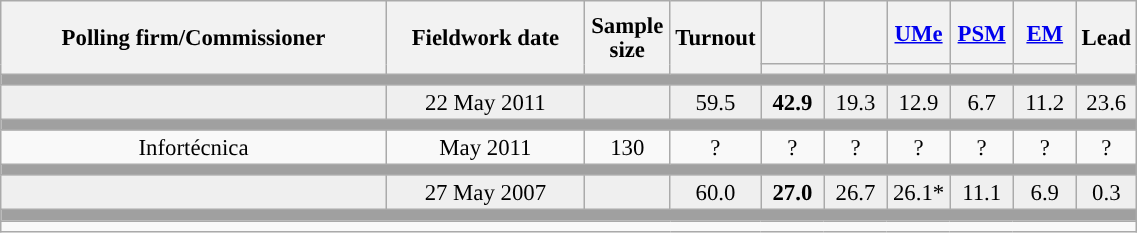<table class="wikitable collapsible collapsed" style="text-align:center; font-size:95%; line-height:16px;">
<tr style="height:42px;">
<th style="width:250px;" rowspan="2">Polling firm/Commissioner</th>
<th style="width:125px;" rowspan="2">Fieldwork date</th>
<th style="width:50px;" rowspan="2">Sample size</th>
<th style="width:45px;" rowspan="2">Turnout</th>
<th style="width:35px;"></th>
<th style="width:35px;"></th>
<th style="width:35px;"><a href='#'>UMe</a></th>
<th style="width:35px;"><a href='#'>PSM</a></th>
<th style="width:35px;"><a href='#'>EM</a></th>
<th style="width:30px;" rowspan="2">Lead</th>
</tr>
<tr>
<th style="color:inherit;background:"></th>
<th style="color:inherit;background:"></th>
<th style="color:inherit;background:"></th>
<th style="color:inherit;background:"></th>
<th style="color:inherit;background:"></th>
</tr>
<tr>
<td colspan="10" style="background:#A0A0A0"></td>
</tr>
<tr style="background:#EFEFEF;">
<td><strong></strong></td>
<td>22 May 2011</td>
<td></td>
<td>59.5</td>
<td><strong>42.9</strong><br></td>
<td>19.3<br></td>
<td>12.9<br></td>
<td>6.7<br></td>
<td>11.2<br></td>
<td style="background:">23.6</td>
</tr>
<tr>
<td colspan="10" style="background:#A0A0A0"></td>
</tr>
<tr>
<td>Infortécnica</td>
<td>May 2011</td>
<td>130</td>
<td>?</td>
<td>?<br></td>
<td>?<br></td>
<td>?<br></td>
<td>?<br></td>
<td>?<br></td>
<td style="background:">?</td>
</tr>
<tr>
<td colspan="10" style="background:#A0A0A0"></td>
</tr>
<tr style="background:#EFEFEF;">
<td><strong></strong></td>
<td>27 May 2007</td>
<td></td>
<td>60.0</td>
<td><strong>27.0</strong><br></td>
<td>26.7<br></td>
<td>26.1*<br></td>
<td>11.1<br></td>
<td>6.9<br></td>
<td style="background:">0.3</td>
</tr>
<tr>
<td colspan="10" style="background:#A0A0A0"></td>
</tr>
<tr>
<td align="left" colspan="10"></td>
</tr>
</table>
